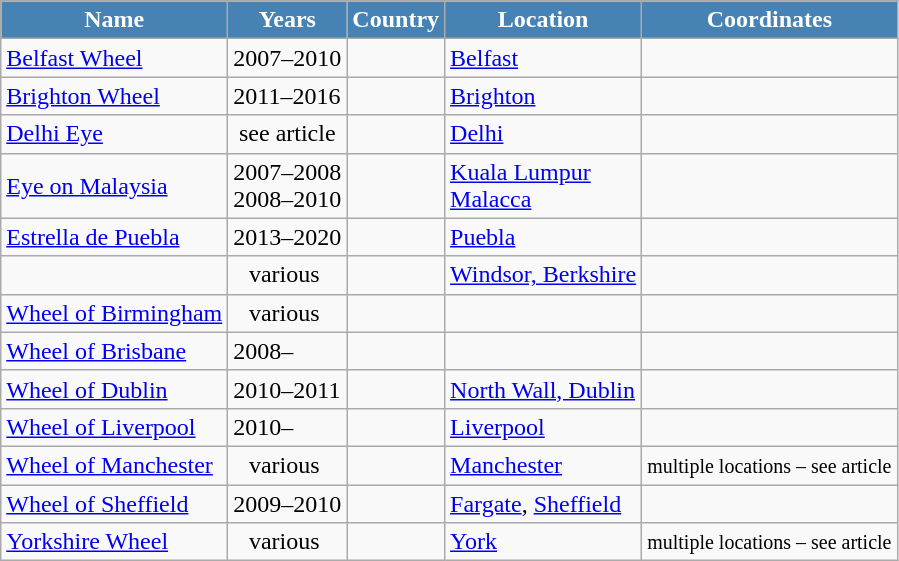<table class="wikitable sortable">
<tr>
<th style="color:white; font-weight:bold; background:steelblue;">Name</th>
<th style="color:white; font-weight:bold; background:steelblue;">Years</th>
<th style="color:white; font-weight:bold; background:steelblue;">Country</th>
<th style="color:white; font-weight:bold; background:steelblue;">Location</th>
<th style="color:white; font-weight:bold; background:steelblue;">Coordinates</th>
</tr>
<tr>
<td><a href='#'>Belfast Wheel</a></td>
<td>2007–2010</td>
<td></td>
<td><a href='#'>Belfast</a></td>
<td><small></small></td>
</tr>
<tr>
<td><a href='#'>Brighton Wheel</a></td>
<td>2011–2016</td>
<td></td>
<td><a href='#'>Brighton</a></td>
<td><small></small></td>
</tr>
<tr>
<td><a href='#'>Delhi Eye</a></td>
<td style="text-align:center;">see article</td>
<td></td>
<td><a href='#'>Delhi</a></td>
<td><small></small></td>
</tr>
<tr>
<td><a href='#'>Eye on Malaysia</a></td>
<td>2007–2008<br>2008–2010</td>
<td><br></td>
<td><a href='#'>Kuala Lumpur</a><br><a href='#'>Malacca</a></td>
<td><small></small> <br> <small></small></td>
</tr>
<tr>
<td><a href='#'>Estrella de Puebla</a></td>
<td>2013–2020</td>
<td></td>
<td><a href='#'>Puebla</a></td>
<td></td>
</tr>
<tr>
<td></td>
<td style="text-align:center;">various </td>
<td></td>
<td><a href='#'>Windsor, Berkshire</a></td>
<td><small></small></td>
</tr>
<tr>
<td><a href='#'>Wheel of Birmingham</a></td>
<td style="text-align:center;">various </td>
<td></td>
<td></td>
<td><small></small></td>
</tr>
<tr>
<td><a href='#'>Wheel of Brisbane</a></td>
<td>2008–</td>
<td></td>
<td></td>
<td><small></small></td>
</tr>
<tr>
<td><a href='#'>Wheel of Dublin</a></td>
<td>2010–2011</td>
<td></td>
<td><a href='#'>North Wall, Dublin</a></td>
<td><small></small></td>
</tr>
<tr>
<td><a href='#'>Wheel of Liverpool</a></td>
<td>2010–</td>
<td></td>
<td><a href='#'>Liverpool</a></td>
<td><small></small></td>
</tr>
<tr>
<td><a href='#'>Wheel of Manchester</a></td>
<td style="text-align:center;">various </td>
<td></td>
<td><a href='#'>Manchester</a></td>
<td style="text-align:center;"><small>multiple locations – see article</small></td>
</tr>
<tr>
<td><a href='#'>Wheel of Sheffield</a></td>
<td>2009–2010</td>
<td></td>
<td><a href='#'>Fargate</a>, <a href='#'>Sheffield</a></td>
<td><small></small></td>
</tr>
<tr>
<td><a href='#'>Yorkshire Wheel</a></td>
<td style="text-align:center;">various </td>
<td></td>
<td><a href='#'>York</a></td>
<td style="text-align:center;"><small>multiple locations – see article</small></td>
</tr>
</table>
